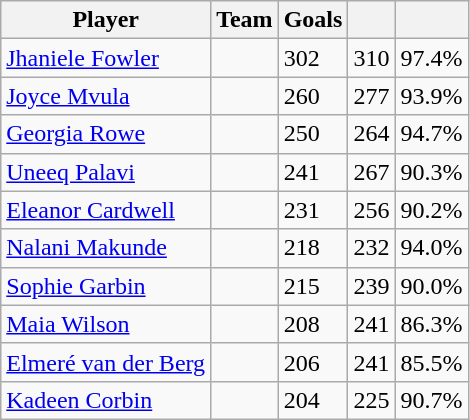<table class="wikitable sortable">
<tr>
<th>Player</th>
<th>Team</th>
<th>Goals</th>
<th></th>
<th></th>
</tr>
<tr>
<td><a href='#'>Jhaniele Fowler</a></td>
<td></td>
<td>302</td>
<td>310</td>
<td>97.4%</td>
</tr>
<tr>
<td><a href='#'>Joyce Mvula</a></td>
<td></td>
<td>260</td>
<td>277</td>
<td>93.9%</td>
</tr>
<tr>
<td><a href='#'>Georgia Rowe</a></td>
<td></td>
<td>250</td>
<td>264</td>
<td>94.7%</td>
</tr>
<tr>
<td><a href='#'>Uneeq Palavi</a></td>
<td></td>
<td>241</td>
<td>267</td>
<td>90.3%</td>
</tr>
<tr>
<td><a href='#'>Eleanor Cardwell</a></td>
<td></td>
<td>231</td>
<td>256</td>
<td>90.2%</td>
</tr>
<tr>
<td><a href='#'>Nalani Makunde</a></td>
<td></td>
<td>218</td>
<td>232</td>
<td>94.0%</td>
</tr>
<tr>
<td><a href='#'>Sophie Garbin</a></td>
<td></td>
<td>215</td>
<td>239</td>
<td>90.0%</td>
</tr>
<tr>
<td><a href='#'>Maia Wilson</a></td>
<td></td>
<td>208</td>
<td>241</td>
<td>86.3%</td>
</tr>
<tr>
<td><a href='#'>Elmeré van der Berg</a></td>
<td></td>
<td>206</td>
<td>241</td>
<td>85.5%</td>
</tr>
<tr>
<td><a href='#'>Kadeen Corbin</a></td>
<td></td>
<td>204</td>
<td>225</td>
<td>90.7%</td>
</tr>
</table>
